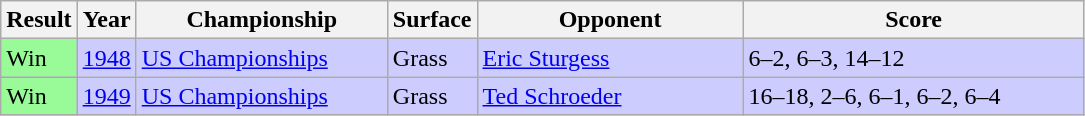<table class="sortable wikitable">
<tr>
<th>Result</th>
<th>Year</th>
<th style="width:160px">Championship</th>
<th>Surface</th>
<th style="width:170px">Opponent</th>
<th style="width:220px" class="unsortable">Score</th>
</tr>
<tr style="background:#ccccff;">
<td style="background:#98fb98;">Win</td>
<td><a href='#'>1948</a></td>
<td><a href='#'>US Championships</a></td>
<td>Grass</td>
<td> <a href='#'>Eric Sturgess</a></td>
<td>6–2, 6–3, 14–12</td>
</tr>
<tr style="background:#ccccff;">
<td style="background:#98fb98;">Win</td>
<td><a href='#'>1949</a></td>
<td><a href='#'>US Championships</a></td>
<td>Grass</td>
<td> <a href='#'>Ted Schroeder</a></td>
<td>16–18, 2–6, 6–1, 6–2, 6–4</td>
</tr>
</table>
